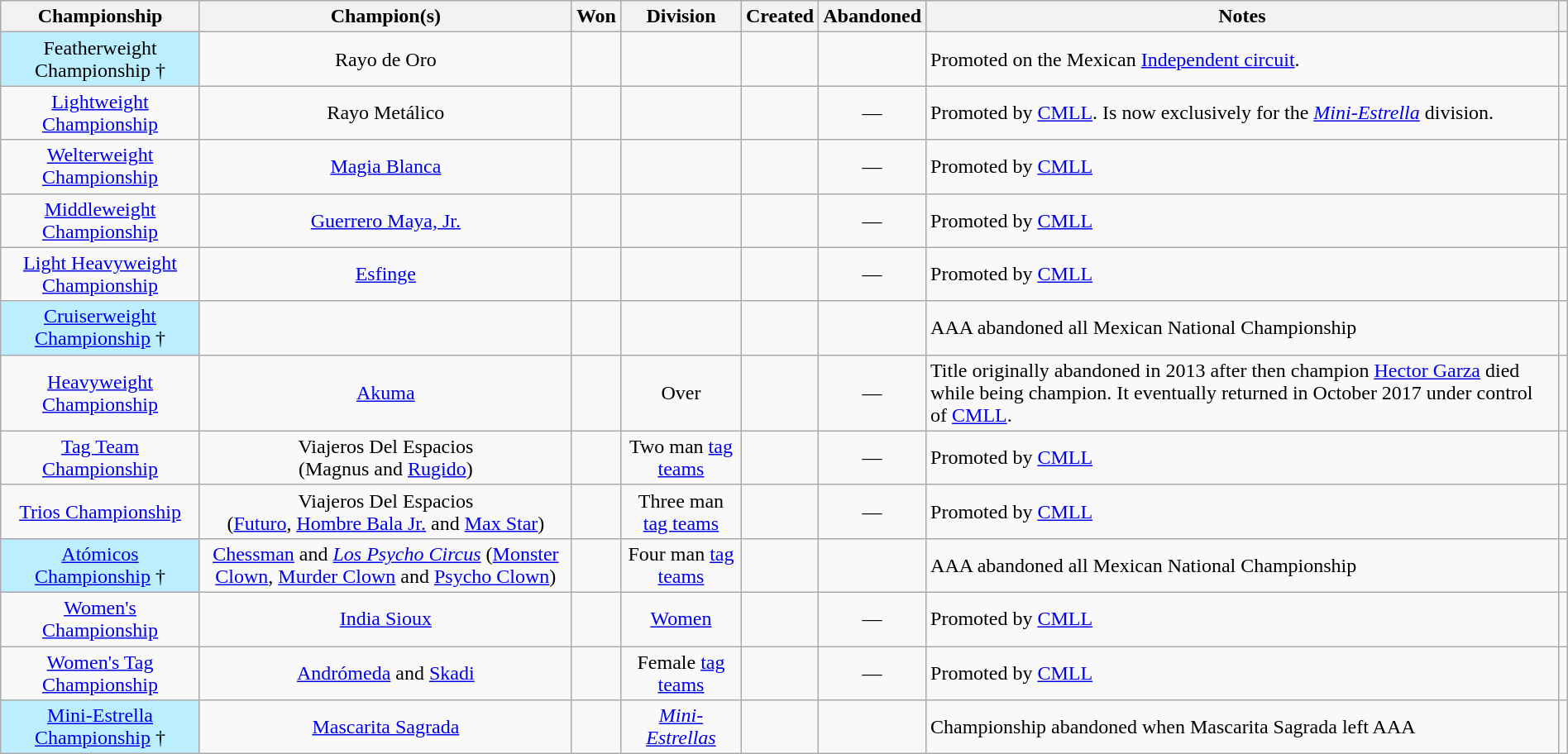<table class="wikitable sortable" style="text-align: center" width=100%>
<tr>
<th>Championship</th>
<th>Champion(s)</th>
<th>Won</th>
<th>Division</th>
<th>Created</th>
<th>Abandoned</th>
<th class="unsortable">Notes</th>
<th class="unsortable"></th>
</tr>
<tr>
<td style="background: #bbeeff;">Featherweight Championship †</td>
<td>Rayo de Oro</td>
<td></td>
<td><br></td>
<td></td>
<td></td>
<td align=left>Promoted on the Mexican <a href='#'>Independent circuit</a>.</td>
<td></td>
</tr>
<tr>
<td><a href='#'>Lightweight Championship</a></td>
<td>Rayo Metálico</td>
<td></td>
<td><br></td>
<td></td>
<td>—</td>
<td align=left>Promoted by <a href='#'>CMLL</a>. Is now exclusively for the <em><a href='#'>Mini-Estrella</a></em> division.</td>
<td></td>
</tr>
<tr>
<td><a href='#'>Welterweight Championship</a></td>
<td><a href='#'>Magia Blanca</a></td>
<td></td>
<td><br></td>
<td></td>
<td>—</td>
<td align=left>Promoted by <a href='#'>CMLL</a></td>
<td></td>
</tr>
<tr>
<td><a href='#'>Middleweight Championship</a></td>
<td><a href='#'>Guerrero Maya, Jr.</a></td>
<td></td>
<td><br></td>
<td></td>
<td>—</td>
<td align=left>Promoted by <a href='#'>CMLL</a></td>
<td></td>
</tr>
<tr>
<td><a href='#'>Light Heavyweight Championship</a></td>
<td><a href='#'>Esfinge</a></td>
<td></td>
<td><br></td>
<td></td>
<td>—</td>
<td align=left>Promoted by <a href='#'>CMLL</a></td>
<td></td>
</tr>
<tr>
<td style="background: #bbeeff;"><a href='#'>Cruiserweight Championship</a> †</td>
<td></td>
<td></td>
<td><br></td>
<td></td>
<td></td>
<td align=left>AAA abandoned all Mexican National Championship</td>
<td></td>
</tr>
<tr>
<td><a href='#'>Heavyweight Championship</a></td>
<td><a href='#'>Akuma</a></td>
<td></td>
<td>Over </td>
<td></td>
<td>—</td>
<td align=left>Title originally abandoned in 2013 after then champion <a href='#'>Hector Garza</a> died while being champion. It eventually returned in October 2017 under control of <a href='#'>CMLL</a>.</td>
<td></td>
</tr>
<tr>
<td><a href='#'>Tag Team Championship</a></td>
<td>Viajeros Del Espacios<br> (Magnus and <a href='#'>Rugido</a>)</td>
<td></td>
<td>Two man <a href='#'>tag teams</a></td>
<td></td>
<td>—</td>
<td align=left>Promoted by <a href='#'>CMLL</a></td>
<td></td>
</tr>
<tr>
<td><a href='#'>Trios Championship</a></td>
<td>Viajeros Del Espacios<br>(<a href='#'>Futuro</a>, <a href='#'>Hombre Bala Jr.</a> and <a href='#'>Max Star</a>)</td>
<td></td>
<td>Three man <a href='#'>tag teams</a></td>
<td></td>
<td>—</td>
<td align=left>Promoted by <a href='#'>CMLL</a></td>
<td></td>
</tr>
<tr>
<td style="background: #bbeeff;"><a href='#'>Atómicos Championship</a> †</td>
<td><a href='#'>Chessman</a> and <em><a href='#'>Los Psycho Circus</a></em> (<a href='#'>Monster Clown</a>, <a href='#'>Murder Clown</a> and <a href='#'>Psycho Clown</a>)</td>
<td></td>
<td>Four man <a href='#'>tag teams</a></td>
<td></td>
<td></td>
<td align=left>AAA abandoned all Mexican National Championship</td>
<td></td>
</tr>
<tr>
<td><a href='#'>Women's Championship</a></td>
<td><a href='#'>India Sioux</a></td>
<td></td>
<td><a href='#'>Women</a></td>
<td></td>
<td>—</td>
<td align=left>Promoted by <a href='#'>CMLL</a></td>
<td></td>
</tr>
<tr>
<td><a href='#'>Women's Tag Championship</a></td>
<td><a href='#'>Andrómeda</a> and <a href='#'>Skadi</a></td>
<td></td>
<td>Female <a href='#'>tag teams</a></td>
<td></td>
<td>—</td>
<td align=left>Promoted by <a href='#'>CMLL</a></td>
<td></td>
</tr>
<tr>
<td style="background: #bbeeff;"><a href='#'>Mini-Estrella Championship</a> †</td>
<td><a href='#'>Mascarita Sagrada</a></td>
<td></td>
<td><em><a href='#'>Mini-Estrellas</a></em></td>
<td></td>
<td></td>
<td align=left>Championship abandoned when Mascarita Sagrada left AAA</td>
<td></td>
</tr>
</table>
